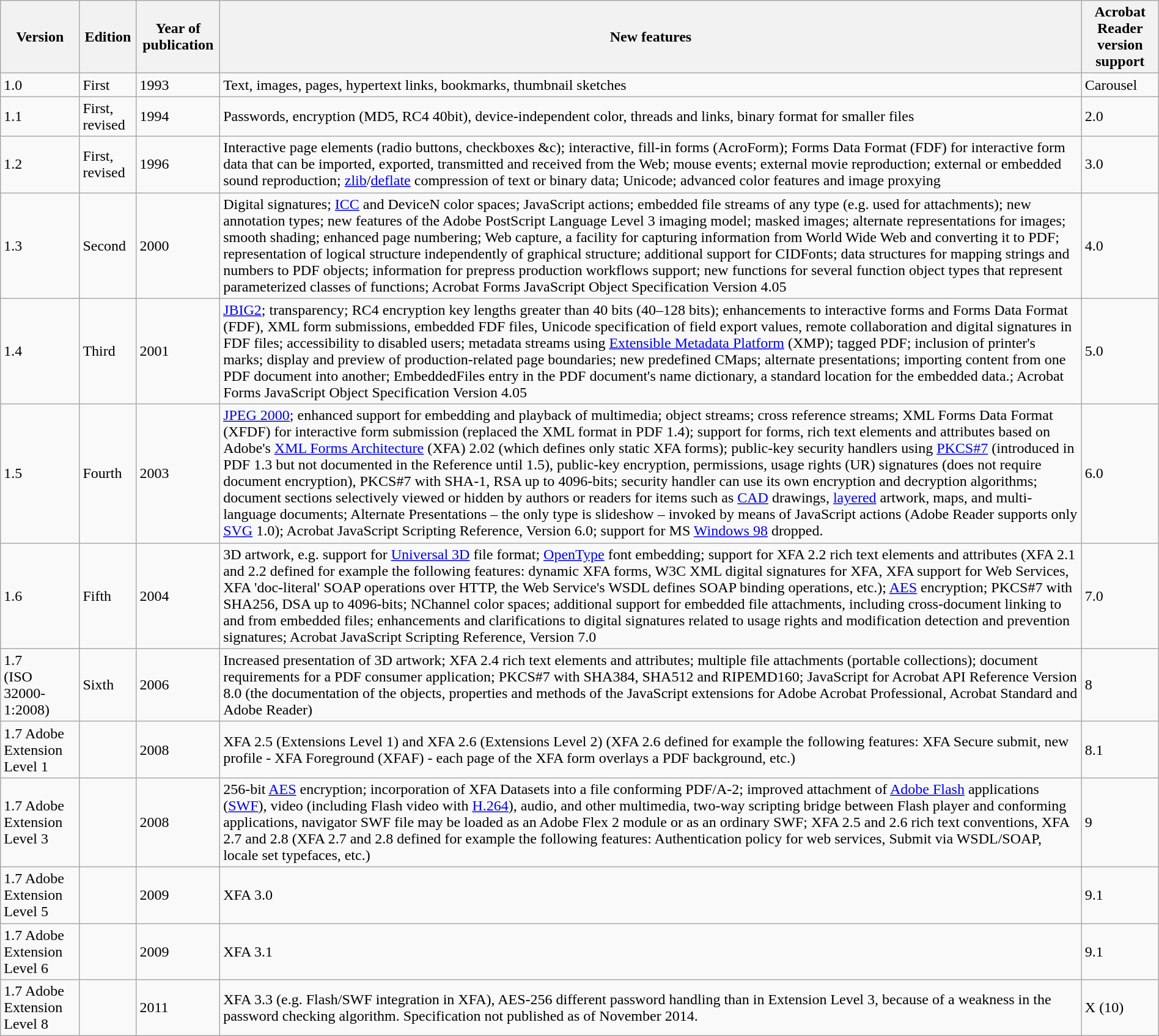<table class="wikitable" style="width: 100%">
<tr>
<th>Version</th>
<th>Edition</th>
<th>Year of publication</th>
<th>New features</th>
<th>Acrobat Reader version support</th>
</tr>
<tr id="1.0">
<td>1.0</td>
<td>First</td>
<td>1993</td>
<td>Text, images, pages, hypertext links, bookmarks, thumbnail sketches</td>
<td>Carousel</td>
</tr>
<tr id="1.1">
<td>1.1</td>
<td>First, revised</td>
<td>1994</td>
<td>Passwords, encryption (MD5, RC4 40bit), device-independent color, threads and links, binary format for smaller files</td>
<td>2.0</td>
</tr>
<tr id="1.2">
<td>1.2</td>
<td>First, revised</td>
<td>1996</td>
<td>Interactive page elements (radio buttons, checkboxes &c); interactive, fill-in forms (AcroForm); Forms Data Format (FDF) for interactive form data that can be imported, exported, transmitted and received from the Web; mouse events; external movie reproduction; external or embedded sound reproduction; <a href='#'>zlib</a>/<a href='#'>deflate</a> compression of text or binary data; Unicode; advanced color features and image proxying</td>
<td>3.0</td>
</tr>
<tr id="1.3">
<td>1.3</td>
<td>Second</td>
<td>2000</td>
<td>Digital signatures; <a href='#'>ICC</a> and DeviceN color spaces; JavaScript actions; embedded file streams of any type (e.g. used for attachments); new annotation types; new features of the Adobe PostScript Language Level 3 imaging model; masked images; alternate representations for images; smooth shading; enhanced page numbering; Web capture, a facility for capturing information from World Wide Web and converting it to PDF; representation of logical structure independently of graphical structure; additional support for CIDFonts; data structures for mapping strings and numbers to PDF objects; information for prepress production workflows support; new functions for several function object types that represent parameterized classes of functions; Acrobat Forms JavaScript Object Specification Version 4.05</td>
<td>4.0</td>
</tr>
<tr id="1.4">
<td>1.4</td>
<td>Third</td>
<td>2001</td>
<td><a href='#'>JBIG2</a>; transparency; RC4 encryption key lengths greater than 40 bits (40–128 bits); enhancements to interactive forms and Forms Data Format (FDF), XML form submissions, embedded FDF files, Unicode specification of field export values, remote collaboration and digital signatures in FDF files; accessibility to disabled users; metadata streams using <a href='#'>Extensible Metadata Platform</a> (XMP); tagged PDF; inclusion of printer's marks; display and preview of production-related page boundaries; new predefined CMaps; alternate presentations; importing content from one PDF document into another; EmbeddedFiles entry in the PDF document's name dictionary, a standard location for the embedded data.; Acrobat Forms JavaScript Object Specification Version 4.05</td>
<td>5.0</td>
</tr>
<tr id="1.5">
<td>1.5</td>
<td>Fourth</td>
<td>2003</td>
<td><a href='#'>JPEG 2000</a>; enhanced support for embedding and playback of multimedia; object streams; cross reference streams; XML Forms Data Format (XFDF) for interactive form submission (replaced the XML format in PDF 1.4); support for forms, rich text elements and attributes based on Adobe's <a href='#'>XML Forms Architecture</a> (XFA) 2.02 (which defines only static XFA forms); public-key security handlers using <a href='#'>PKCS#7</a> (introduced in PDF 1.3 but not documented in the Reference until 1.5), public-key encryption, permissions, usage rights (UR) signatures (does not require document encryption), PKCS#7 with SHA-1, RSA up to 4096-bits; security handler can use its own encryption and decryption algorithms; document sections selectively viewed or hidden by authors or readers for items such as <a href='#'>CAD</a> drawings, <a href='#'>layered</a> artwork, maps, and multi-language documents; Alternate Presentations – the only type is slideshow – invoked by means of JavaScript actions (Adobe Reader supports only <a href='#'>SVG</a> 1.0); Acrobat JavaScript Scripting Reference, Version 6.0; support for MS <a href='#'>Windows 98</a> dropped.</td>
<td>6.0</td>
</tr>
<tr id="1.6">
<td>1.6</td>
<td>Fifth</td>
<td>2004</td>
<td>3D artwork, e.g. support for <a href='#'>Universal 3D</a> file format; <a href='#'>OpenType</a> font embedding; support for XFA 2.2 rich text elements and attributes (XFA 2.1 and 2.2 defined for example the following features: dynamic XFA forms, W3C XML digital signatures for XFA, XFA support for Web Services, XFA 'doc-literal' SOAP operations over HTTP, the Web Service's WSDL defines SOAP binding operations, etc.); <a href='#'>AES</a> encryption; PKCS#7 with SHA256, DSA up to 4096-bits; NChannel color spaces; additional support for embedded file attachments, including cross-document linking to and from embedded files; enhancements and clarifications to digital signatures related to usage rights and modification detection and prevention signatures; Acrobat JavaScript Scripting Reference, Version 7.0</td>
<td>7.0</td>
</tr>
<tr id="1.7">
<td>1.7<br>(ISO 32000-1:2008)<br></td>
<td>Sixth</td>
<td>2006</td>
<td>Increased presentation of 3D artwork; XFA 2.4 rich text elements and attributes; multiple file attachments (portable collections); document requirements for a PDF consumer application; PKCS#7 with SHA384, SHA512 and RIPEMD160; JavaScript for Acrobat API Reference Version 8.0 (the documentation of the objects, properties and methods of the JavaScript extensions for Adobe Acrobat Professional, Acrobat Standard and Adobe Reader)</td>
<td>8</td>
</tr>
<tr id="1.7_Adobe_Extension_Level_1">
<td>1.7 Adobe Extension Level 1</td>
<td></td>
<td>2008</td>
<td>XFA 2.5 (Extensions Level 1) and XFA 2.6 (Extensions Level 2) (XFA 2.6 defined for example the following features: XFA Secure submit, new profile - XFA Foreground (XFAF) - each page of the XFA form overlays a PDF background, etc.)</td>
<td>8.1</td>
</tr>
<tr id="1.7_Adobe_Extension_Level_3">
<td>1.7 Adobe Extension Level 3</td>
<td></td>
<td>2008</td>
<td>256-bit <a href='#'>AES</a> encryption; incorporation of XFA Datasets into a file conforming PDF/A-2; improved attachment of <a href='#'>Adobe Flash</a> applications (<a href='#'>SWF</a>), video (including Flash video with <a href='#'>H.264</a>), audio, and other multimedia, two-way scripting bridge between Flash player and conforming applications, navigator SWF file may be loaded as an Adobe Flex 2 module or as an ordinary SWF; XFA 2.5 and 2.6 rich text conventions, XFA 2.7 and 2.8 (XFA 2.7 and 2.8 defined for example the following features: Authentication policy for web services, Submit via WSDL/SOAP, locale set typefaces, etc.)</td>
<td>9</td>
</tr>
<tr id="1.7_Adobe_Extension_Level_5">
<td>1.7 Adobe Extension Level 5</td>
<td></td>
<td>2009</td>
<td>XFA 3.0</td>
<td>9.1</td>
</tr>
<tr id="1.7_Adobe_Extension_Level_6">
<td>1.7 Adobe Extension Level 6</td>
<td></td>
<td>2009</td>
<td>XFA 3.1</td>
<td>9.1</td>
</tr>
<tr id="1.7_Adobe_Extension_Level_8">
<td>1.7 Adobe Extension Level 8</td>
<td></td>
<td>2011</td>
<td>XFA 3.3 (e.g. Flash/SWF integration in XFA), AES-256 different password handling than in Extension Level 3, because of a weakness in the password checking algorithm. Specification not published as of November 2014.</td>
<td>X (10)</td>
</tr>
</table>
